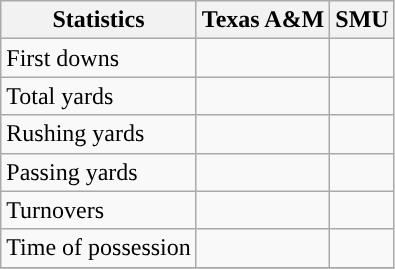<table class="wikitable" style="float: left;">
<tr>
<th>Statistics</th>
<th>Texas A&M</th>
<th>SMU</th>
</tr>
<tr>
<td>First downs</td>
<td></td>
<td></td>
</tr>
<tr>
<td>Total yards</td>
<td></td>
<td></td>
</tr>
<tr>
<td>Rushing yards</td>
<td></td>
<td></td>
</tr>
<tr>
<td>Passing yards</td>
<td></td>
<td></td>
</tr>
<tr>
<td>Turnovers</td>
<td></td>
<td></td>
</tr>
<tr>
<td>Time of possession</td>
<td></td>
<td></td>
</tr>
<tr>
</tr>
</table>
